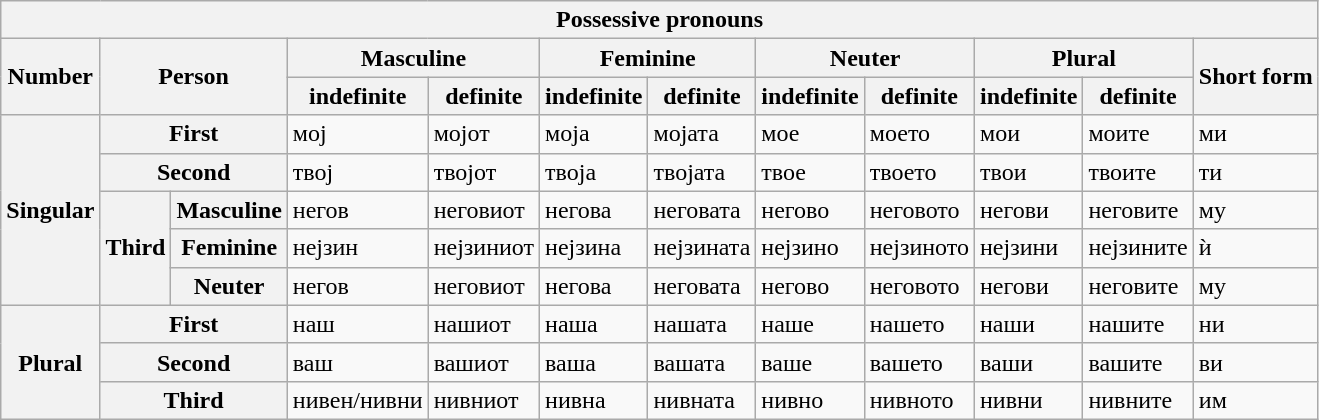<table class="wikitable">
<tr>
<th colspan="12">Possessive pronouns</th>
</tr>
<tr>
<th rowspan="2">Number</th>
<th rowspan="2" colspan="2">Person</th>
<th colspan="2">Masculine</th>
<th colspan="2">Feminine</th>
<th colspan="2">Neuter</th>
<th colspan="2">Plural</th>
<th rowspan="2">Short form</th>
</tr>
<tr>
<th>indefinite</th>
<th>definite</th>
<th>indefinite</th>
<th>definite</th>
<th>indefinite</th>
<th>definite</th>
<th>indefinite</th>
<th>definite</th>
</tr>
<tr>
<th rowspan="5">Singular</th>
<th colspan="2">First</th>
<td>мој</td>
<td>мојот</td>
<td>моја</td>
<td>мојата</td>
<td>мое</td>
<td>моето</td>
<td>мои</td>
<td>моите</td>
<td>ми</td>
</tr>
<tr>
<th colspan="2">Second</th>
<td>твој</td>
<td>твојот</td>
<td>твоја</td>
<td>твојата</td>
<td>твое</td>
<td>твоето</td>
<td>твои</td>
<td>твоите</td>
<td>ти</td>
</tr>
<tr>
<th rowspan="3">Third</th>
<th>Masculine</th>
<td>негов</td>
<td>неговиот</td>
<td>негова</td>
<td>неговата</td>
<td>негово</td>
<td>неговото</td>
<td>негови</td>
<td>неговите</td>
<td>му</td>
</tr>
<tr>
<th>Feminine</th>
<td>нејзин</td>
<td>нејзиниот</td>
<td>нејзина</td>
<td>нејзината</td>
<td>нејзино</td>
<td>нејзиното</td>
<td>нејзини</td>
<td>нејзините</td>
<td>ѝ</td>
</tr>
<tr>
<th>Neuter</th>
<td>негов</td>
<td>неговиот</td>
<td>негова</td>
<td>неговата</td>
<td>негово</td>
<td>неговото</td>
<td>негови</td>
<td>неговите</td>
<td>му</td>
</tr>
<tr>
<th rowspan="3">Plural</th>
<th colspan="2">First</th>
<td>наш</td>
<td>нашиот</td>
<td>наша</td>
<td>нашата</td>
<td>наше</td>
<td>нашето</td>
<td>наши</td>
<td>нашите</td>
<td>ни</td>
</tr>
<tr>
<th colspan="2">Second</th>
<td>ваш</td>
<td>вашиот</td>
<td>ваша</td>
<td>вашата</td>
<td>ваше</td>
<td>вашето</td>
<td>ваши</td>
<td>вашите</td>
<td>ви</td>
</tr>
<tr>
<th colspan="2">Third</th>
<td>нивен/нивни</td>
<td>нивниот</td>
<td>нивна</td>
<td>нивната</td>
<td>нивно</td>
<td>нивното</td>
<td>нивни</td>
<td>нивните</td>
<td>им</td>
</tr>
</table>
